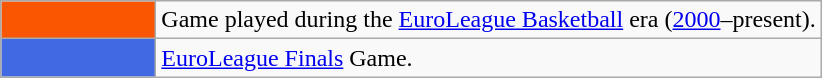<table class="wikitable sortable">
<tr>
<td style="background-color:#FA5500; border:1px solid #aaaaaa; width:6em"></td>
<td>Game played during the <a href='#'>EuroLeague Basketball</a> era (<a href='#'>2000</a>–present).</td>
</tr>
<tr>
<td style="background-color:#4169E1; border:1px solid #aaaaaa; width:6em"></td>
<td><a href='#'>EuroLeague Finals</a> Game.</td>
</tr>
</table>
